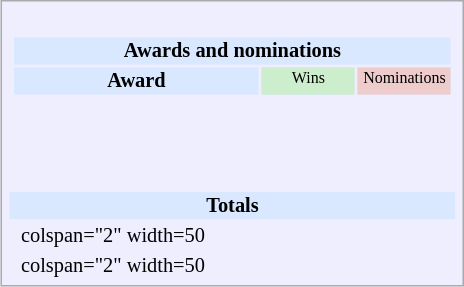<table class="infobox" style="width: 22.7em; text-align: left; font-size: 85%; vertical-align: middle; background-color: #eef;">
<tr>
<td colspan="3"><br><table class="collapsible collapsed" width="100%">
<tr>
<th colspan="3" style="background-color: #d9e8ff; text-align: center;">Awards and nominations</th>
</tr>
<tr style="background-color:#d9e8ff; text-align:center;">
<th style="vertical-align: middle;">Award</th>
<td style="background:#cceecc; font-size:8pt;" width="60px">Wins</td>
<td style="background:#eecccc; font-size:8pt;" width="60px">Nominations</td>
</tr>
<tr>
<td align="center"><br></td>
<td></td>
<td></td>
</tr>
<tr>
<td align="center"><br></td>
<td></td>
<td></td>
</tr>
<tr>
<td align="center"><br></td>
<td></td>
<td></td>
</tr>
</table>
</td>
</tr>
<tr style="background-color:#d9e8ff">
<td colspan="3" style="text-align:center;"><strong>Totals</strong></td>
</tr>
<tr>
<td></td>
<td>colspan="2" width=50 </td>
</tr>
<tr>
<td></td>
<td>colspan="2" width=50 </td>
</tr>
</table>
